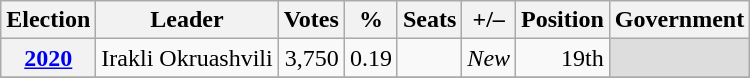<table class="wikitable" style="text-align: right;">
<tr>
<th>Election</th>
<th>Leader</th>
<th>Votes</th>
<th>%</th>
<th>Seats</th>
<th>+/–</th>
<th>Position</th>
<th>Government</th>
</tr>
<tr>
<th><a href='#'>2020</a></th>
<td align="left">Irakli Okruashvili</td>
<td>3,750</td>
<td>0.19</td>
<td></td>
<td><em>New</em></td>
<td> 19th</td>
<td align=center style="background:#ddd;"></td>
</tr>
<tr>
</tr>
</table>
